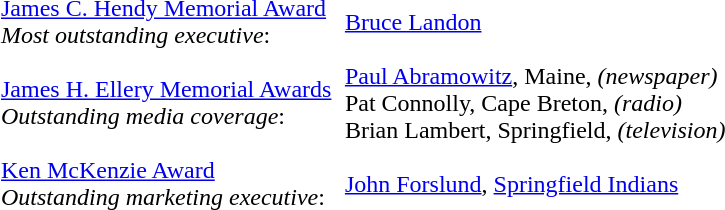<table cellpadding="3" cellspacing="3">
<tr>
<td><a href='#'>James C. Hendy Memorial Award</a><br><em>Most outstanding executive</em>:</td>
<td><a href='#'>Bruce Landon</a></td>
</tr>
<tr>
<td><a href='#'>James H. Ellery Memorial Awards</a> <br><em>Outstanding media coverage</em>:</td>
<td><a href='#'>Paul Abramowitz</a>, Maine, <em>(newspaper)</em><br>Pat Connolly, Cape Breton, <em>(radio)</em><br>Brian Lambert, Springfield, <em>(television)</em></td>
</tr>
<tr>
<td><a href='#'>Ken McKenzie Award</a><br><em>Outstanding marketing executive</em>:</td>
<td><a href='#'>John Forslund</a>, <a href='#'>Springfield Indians</a></td>
</tr>
</table>
